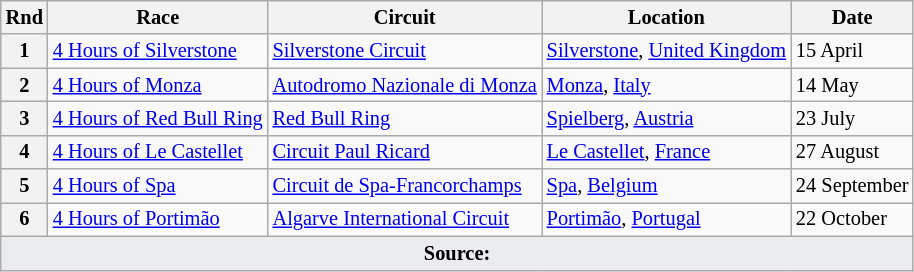<table class="wikitable" style="font-size: 85%">
<tr>
<th>Rnd</th>
<th>Race</th>
<th>Circuit</th>
<th>Location</th>
<th>Date</th>
</tr>
<tr>
<th>1</th>
<td><a href='#'>4 Hours of Silverstone</a></td>
<td> <a href='#'>Silverstone Circuit</a></td>
<td><a href='#'>Silverstone</a>, <a href='#'>United Kingdom</a></td>
<td>15 April</td>
</tr>
<tr>
<th>2</th>
<td><a href='#'>4 Hours of Monza</a></td>
<td> <a href='#'>Autodromo Nazionale di Monza</a></td>
<td><a href='#'>Monza</a>, <a href='#'>Italy</a></td>
<td>14 May</td>
</tr>
<tr>
<th>3</th>
<td><a href='#'>4 Hours of Red Bull Ring</a></td>
<td> <a href='#'>Red Bull Ring</a></td>
<td><a href='#'>Spielberg</a>, <a href='#'>Austria</a></td>
<td>23 July</td>
</tr>
<tr>
<th>4</th>
<td><a href='#'>4 Hours of Le Castellet</a></td>
<td> <a href='#'>Circuit Paul Ricard</a></td>
<td><a href='#'>Le Castellet</a>, <a href='#'>France</a></td>
<td>27 August</td>
</tr>
<tr>
<th>5</th>
<td><a href='#'>4 Hours of Spa</a></td>
<td> <a href='#'>Circuit de Spa-Francorchamps</a></td>
<td><a href='#'>Spa</a>, <a href='#'>Belgium</a></td>
<td>24 September</td>
</tr>
<tr>
<th>6</th>
<td><a href='#'>4 Hours of Portimão</a></td>
<td> <a href='#'>Algarve International Circuit</a></td>
<td><a href='#'>Portimão</a>, <a href='#'>Portugal</a></td>
<td>22 October</td>
</tr>
<tr class="sortbottom">
<td colspan="6" style="background-color:#EAECF0;text-align:center"><strong>Source:</strong></td>
</tr>
</table>
